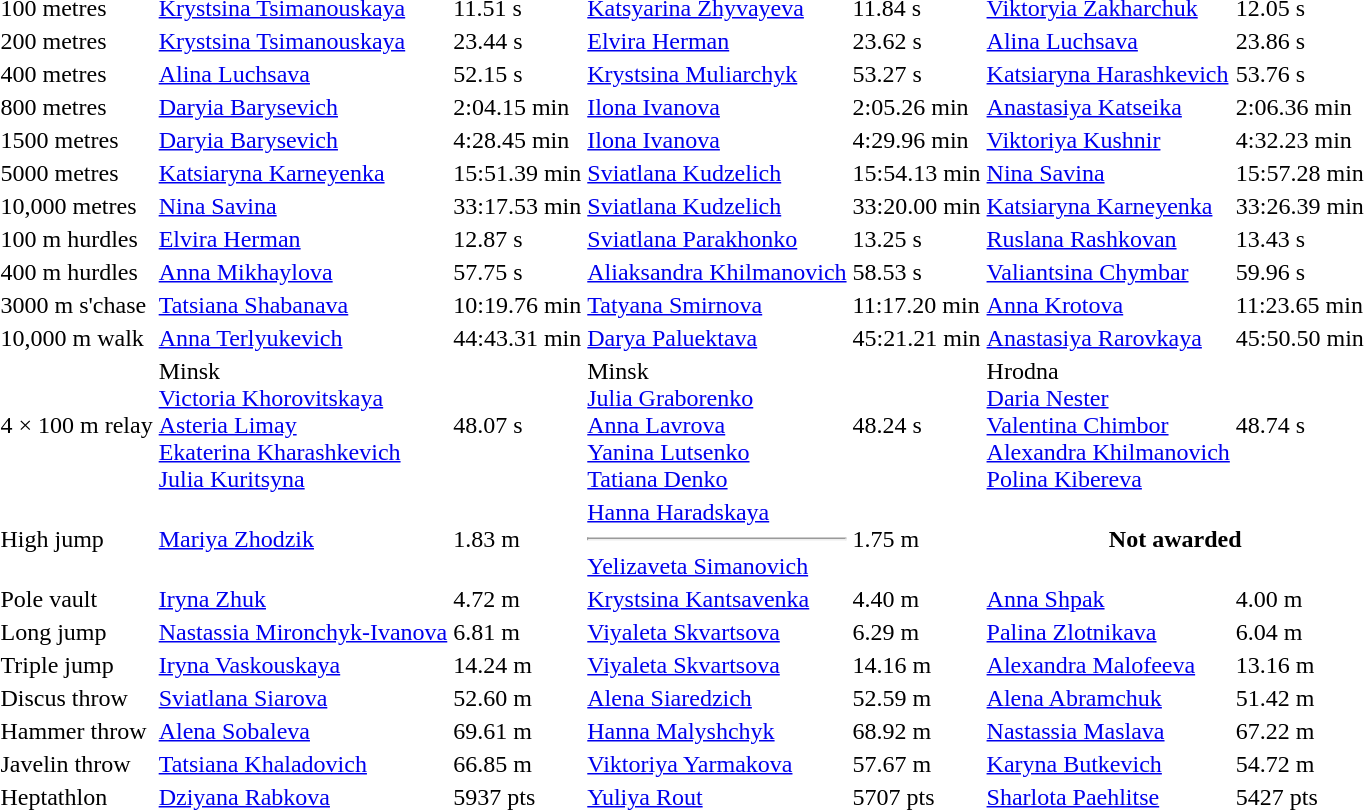<table>
<tr>
<td>100 metres</td>
<td><a href='#'>Krystsina Tsimanouskaya</a></td>
<td>11.51 s</td>
<td><a href='#'>Katsyarina Zhyvayeva</a></td>
<td>11.84 s</td>
<td><a href='#'>Viktoryia Zakharchuk</a></td>
<td>12.05 s</td>
</tr>
<tr>
<td>200 metres</td>
<td><a href='#'>Krystsina Tsimanouskaya</a></td>
<td>23.44 s</td>
<td><a href='#'>Elvira Herman</a></td>
<td>23.62 s</td>
<td><a href='#'>Alina Luchsava</a></td>
<td>23.86 s</td>
</tr>
<tr>
<td>400 metres</td>
<td><a href='#'>Alina Luchsava</a></td>
<td>52.15 s</td>
<td><a href='#'>Krystsina Muliarchyk</a></td>
<td>53.27 s</td>
<td><a href='#'>Katsiaryna Harashkevich</a></td>
<td>53.76 s</td>
</tr>
<tr>
<td>800 metres</td>
<td><a href='#'>Daryia Barysevich</a></td>
<td>2:04.15 min</td>
<td><a href='#'>Ilona Ivanova</a></td>
<td>2:05.26 min</td>
<td><a href='#'>Anastasiya Katseika</a></td>
<td>2:06.36 min</td>
</tr>
<tr>
<td>1500 metres</td>
<td><a href='#'>Daryia Barysevich</a></td>
<td>4:28.45 min</td>
<td><a href='#'>Ilona Ivanova</a></td>
<td>4:29.96 min</td>
<td><a href='#'>Viktoriya Kushnir</a></td>
<td>4:32.23 min</td>
</tr>
<tr>
<td>5000 metres</td>
<td><a href='#'>Katsiaryna Karneyenka</a></td>
<td>15:51.39 min</td>
<td><a href='#'>Sviatlana Kudzelich</a></td>
<td>15:54.13 min</td>
<td><a href='#'>Nina Savina</a></td>
<td>15:57.28 min</td>
</tr>
<tr>
<td>10,000 metres</td>
<td><a href='#'>Nina Savina</a></td>
<td>33:17.53 min</td>
<td><a href='#'>Sviatlana Kudzelich</a></td>
<td>33:20.00 min</td>
<td><a href='#'>Katsiaryna Karneyenka</a></td>
<td>33:26.39 min</td>
</tr>
<tr>
<td>100 m hurdles</td>
<td><a href='#'>Elvira Herman</a></td>
<td>12.87 s</td>
<td><a href='#'>Sviatlana Parakhonko</a></td>
<td>13.25 s</td>
<td><a href='#'>Ruslana Rashkovan</a></td>
<td>13.43 s</td>
</tr>
<tr>
<td>400 m hurdles</td>
<td><a href='#'>Anna Mikhaylova</a></td>
<td>57.75 s</td>
<td><a href='#'>Aliaksandra Khilmanovich</a></td>
<td>58.53 s</td>
<td><a href='#'>Valiantsina Chymbar</a></td>
<td>59.96 s</td>
</tr>
<tr>
<td>3000 m s'chase</td>
<td><a href='#'>Tatsiana Shabanava</a></td>
<td>10:19.76 min</td>
<td><a href='#'>Tatyana Smirnova</a></td>
<td>11:17.20 min</td>
<td><a href='#'>Anna Krotova</a></td>
<td>11:23.65 min</td>
</tr>
<tr>
<td>10,000 m walk</td>
<td><a href='#'>Anna Terlyukevich</a></td>
<td>44:43.31 min</td>
<td><a href='#'>Darya Paluektava</a></td>
<td>45:21.21 min</td>
<td><a href='#'>Anastasiya Rarovkaya</a></td>
<td>45:50.50 min</td>
</tr>
<tr>
<td>4 × 100 m relay</td>
<td>Minsk<br><a href='#'>Victoria Khorovitskaya</a><br><a href='#'>Asteria Limay</a><br><a href='#'>Ekaterina Kharashkevich</a><br><a href='#'>Julia Kuritsyna</a></td>
<td>48.07 s</td>
<td>Minsk<br><a href='#'>Julia Graborenko</a><br><a href='#'>Anna Lavrova</a><br><a href='#'>Yanina Lutsenko</a><br><a href='#'>Tatiana Denko</a></td>
<td>48.24 s</td>
<td>Hrodna<br><a href='#'>Daria Nester</a><br><a href='#'>Valentina Chimbor</a><br><a href='#'>Alexandra Khilmanovich</a><br><a href='#'>Polina Kibereva</a></td>
<td>48.74 s</td>
</tr>
<tr>
<td>High jump</td>
<td><a href='#'>Mariya Zhodzik</a></td>
<td>1.83 m</td>
<td><a href='#'>Hanna Haradskaya</a><hr><a href='#'>Yelizaveta Simanovich</a></td>
<td>1.75 m</td>
<th colspan=2>Not awarded</th>
</tr>
<tr>
<td>Pole vault</td>
<td><a href='#'>Iryna Zhuk</a></td>
<td>4.72 m</td>
<td><a href='#'>Krystsina Kantsavenka</a></td>
<td>4.40 m</td>
<td><a href='#'>Anna Shpak</a></td>
<td>4.00 m</td>
</tr>
<tr>
<td>Long jump</td>
<td><a href='#'>Nastassia Mironchyk-Ivanova</a></td>
<td>6.81 m</td>
<td><a href='#'>Viyaleta Skvartsova</a></td>
<td>6.29 m</td>
<td><a href='#'>Palina Zlotnikava</a></td>
<td>6.04 m</td>
</tr>
<tr>
<td>Triple jump</td>
<td><a href='#'>Iryna Vaskouskaya</a></td>
<td>14.24 m</td>
<td><a href='#'>Viyaleta Skvartsova</a></td>
<td>14.16 m</td>
<td><a href='#'>Alexandra Malofeeva</a></td>
<td>13.16 m</td>
</tr>
<tr>
<td>Discus throw</td>
<td><a href='#'>Sviatlana Siarova</a></td>
<td>52.60 m</td>
<td><a href='#'>Alena Siaredzich</a></td>
<td>52.59 m</td>
<td><a href='#'>Alena Abramchuk</a></td>
<td>51.42 m</td>
</tr>
<tr>
<td>Hammer throw</td>
<td><a href='#'>Alena Sobaleva</a></td>
<td>69.61 m</td>
<td><a href='#'>Hanna Malyshchyk</a></td>
<td>68.92 m</td>
<td><a href='#'>Nastassia Maslava</a></td>
<td>67.22 m</td>
</tr>
<tr>
<td>Javelin throw</td>
<td><a href='#'>Tatsiana Khaladovich</a></td>
<td>66.85 m</td>
<td><a href='#'>Viktoriya Yarmakova</a></td>
<td>57.67 m</td>
<td><a href='#'>Karyna Butkevich</a></td>
<td>54.72 m</td>
</tr>
<tr>
<td>Heptathlon</td>
<td><a href='#'>Dziyana Rabkova</a></td>
<td>5937 pts</td>
<td><a href='#'>Yuliya Rout</a></td>
<td>5707 pts</td>
<td><a href='#'>Sharlota Paehlitse</a></td>
<td>5427 pts</td>
</tr>
</table>
